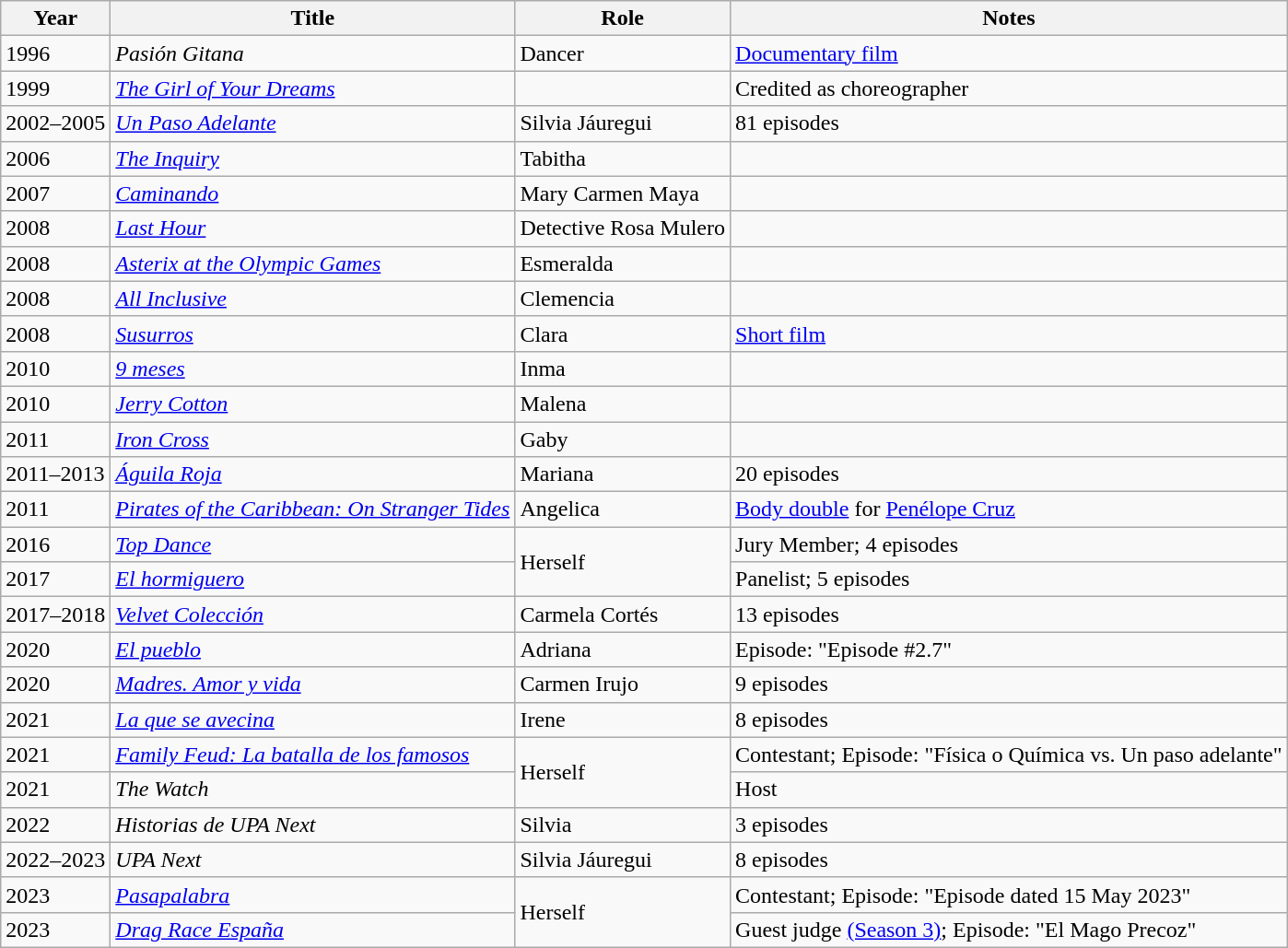<table class="wikitable">
<tr>
<th>Year</th>
<th>Title</th>
<th>Role</th>
<th>Notes</th>
</tr>
<tr>
<td>1996</td>
<td><em>Pasión Gitana</em></td>
<td>Dancer</td>
<td><a href='#'>Documentary film</a></td>
</tr>
<tr>
<td>1999</td>
<td><em><a href='#'>The Girl of Your Dreams</a></em></td>
<td></td>
<td>Credited as choreographer</td>
</tr>
<tr>
<td>2002–2005</td>
<td><em><a href='#'>Un Paso Adelante</a></em></td>
<td>Silvia Jáuregui</td>
<td>81 episodes</td>
</tr>
<tr>
<td>2006</td>
<td><em><a href='#'>The Inquiry</a></em></td>
<td>Tabitha</td>
<td></td>
</tr>
<tr>
<td>2007</td>
<td><em><a href='#'>Caminando</a></em></td>
<td>Mary Carmen Maya</td>
<td></td>
</tr>
<tr>
<td>2008</td>
<td><em><a href='#'>Last Hour</a></em></td>
<td>Detective Rosa Mulero</td>
<td></td>
</tr>
<tr>
<td>2008</td>
<td><em><a href='#'>Asterix at the Olympic Games</a></em></td>
<td>Esmeralda</td>
<td></td>
</tr>
<tr>
<td>2008</td>
<td><em><a href='#'>All Inclusive</a></em></td>
<td>Clemencia</td>
<td></td>
</tr>
<tr>
<td>2008</td>
<td><em><a href='#'>Susurros</a></em></td>
<td>Clara</td>
<td><a href='#'>Short film</a></td>
</tr>
<tr>
<td>2010</td>
<td><em><a href='#'>9 meses</a></em></td>
<td>Inma</td>
<td></td>
</tr>
<tr>
<td>2010</td>
<td><em><a href='#'>Jerry Cotton</a></em></td>
<td>Malena</td>
<td></td>
</tr>
<tr>
<td>2011</td>
<td><em><a href='#'>Iron Cross</a></em></td>
<td>Gaby</td>
<td></td>
</tr>
<tr>
<td>2011–2013</td>
<td><em><a href='#'>Águila Roja</a></em></td>
<td>Mariana</td>
<td>20 episodes</td>
</tr>
<tr>
<td>2011</td>
<td><em><a href='#'>Pirates of the Caribbean: On Stranger Tides</a></em></td>
<td>Angelica</td>
<td><a href='#'>Body double</a> for <a href='#'>Penélope Cruz</a></td>
</tr>
<tr>
<td>2016</td>
<td><em><a href='#'>Top Dance</a></em></td>
<td rowspan="2">Herself</td>
<td>Jury Member; 4 episodes</td>
</tr>
<tr>
<td>2017</td>
<td><em><a href='#'>El hormiguero</a></em></td>
<td>Panelist; 5 episodes</td>
</tr>
<tr>
<td>2017–2018</td>
<td><em><a href='#'>Velvet Colección</a></em></td>
<td>Carmela Cortés</td>
<td>13 episodes</td>
</tr>
<tr>
<td>2020</td>
<td><em><a href='#'>El pueblo</a></em></td>
<td>Adriana</td>
<td>Episode: "Episode #2.7"</td>
</tr>
<tr>
<td>2020</td>
<td><em><a href='#'>Madres. Amor y vida</a></em></td>
<td>Carmen Irujo</td>
<td>9 episodes</td>
</tr>
<tr>
<td>2021</td>
<td><em><a href='#'>La que se avecina</a></em></td>
<td>Irene</td>
<td>8 episodes</td>
</tr>
<tr>
<td>2021</td>
<td><em><a href='#'>Family Feud: La batalla de los famosos</a></em></td>
<td rowspan="2">Herself</td>
<td>Contestant; Episode: "Física o Química vs. Un paso adelante"</td>
</tr>
<tr>
<td>2021</td>
<td><em>The Watch</em></td>
<td>Host</td>
</tr>
<tr>
<td>2022</td>
<td><em>Historias de UPA Next</em></td>
<td>Silvia</td>
<td>3 episodes</td>
</tr>
<tr>
<td>2022–2023</td>
<td><em>UPA Next</em></td>
<td>Silvia Jáuregui</td>
<td>8 episodes</td>
</tr>
<tr>
<td>2023</td>
<td><em><a href='#'>Pasapalabra</a></em></td>
<td rowspan="2">Herself</td>
<td>Contestant; Episode: "Episode dated 15 May 2023"</td>
</tr>
<tr>
<td>2023</td>
<td><em><a href='#'>Drag Race España</a></em></td>
<td>Guest judge <a href='#'>(Season 3)</a>; Episode: "El Mago Precoz"</td>
</tr>
</table>
